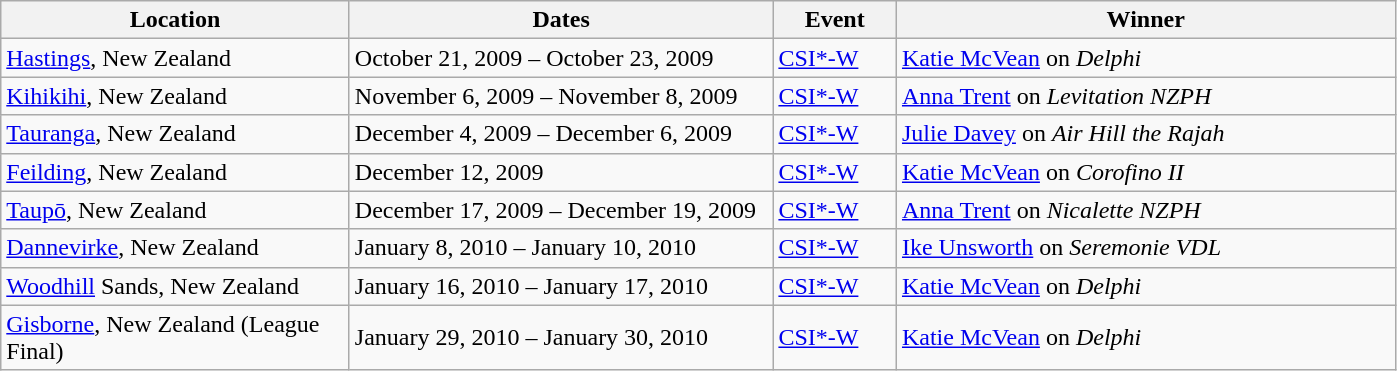<table class="wikitable">
<tr>
<th width=225>Location</th>
<th width=275>Dates</th>
<th width=75>Event</th>
<th width=325>Winner</th>
</tr>
<tr>
<td> <a href='#'>Hastings</a>, New Zealand</td>
<td>October 21, 2009 – October 23, 2009</td>
<td><a href='#'>CSI*-W</a></td>
<td> <a href='#'>Katie McVean</a> on <em>Delphi</em></td>
</tr>
<tr>
<td> <a href='#'>Kihikihi</a>, New Zealand</td>
<td>November 6, 2009 – November 8, 2009</td>
<td><a href='#'>CSI*-W</a></td>
<td> <a href='#'>Anna Trent</a> on <em>Levitation NZPH</em></td>
</tr>
<tr>
<td> <a href='#'>Tauranga</a>, New Zealand</td>
<td>December 4, 2009 – December 6, 2009</td>
<td><a href='#'>CSI*-W</a></td>
<td> <a href='#'>Julie Davey</a> on <em>Air Hill the Rajah</em></td>
</tr>
<tr>
<td> <a href='#'>Feilding</a>, New Zealand</td>
<td>December 12, 2009</td>
<td><a href='#'>CSI*-W</a></td>
<td> <a href='#'>Katie McVean</a> on <em>Corofino II</em></td>
</tr>
<tr>
<td> <a href='#'>Taupō</a>, New Zealand</td>
<td>December 17, 2009 – December 19, 2009</td>
<td><a href='#'>CSI*-W</a></td>
<td> <a href='#'>Anna Trent</a> on <em>Nicalette NZPH</em></td>
</tr>
<tr>
<td> <a href='#'>Dannevirke</a>, New Zealand</td>
<td>January 8, 2010 – January 10, 2010</td>
<td><a href='#'>CSI*-W</a></td>
<td> <a href='#'>Ike Unsworth</a> on <em>Seremonie VDL</em></td>
</tr>
<tr>
<td> <a href='#'>Woodhill</a> Sands, New Zealand</td>
<td>January 16, 2010 – January 17, 2010</td>
<td><a href='#'>CSI*-W</a></td>
<td> <a href='#'>Katie McVean</a> on <em>Delphi</em></td>
</tr>
<tr>
<td> <a href='#'>Gisborne</a>, New Zealand (League Final)</td>
<td>January 29, 2010 – January 30, 2010</td>
<td><a href='#'>CSI*-W</a></td>
<td> <a href='#'>Katie McVean</a> on <em>Delphi</em></td>
</tr>
</table>
